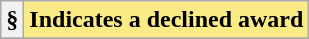<table class="wikitable">
<tr>
<th scope="row" style="text-align:center" style="background:#FAEB86;">§</th>
<td style="background:#FAEB86;"><strong>Indicates a declined award</strong></td>
</tr>
<tr>
</tr>
</table>
